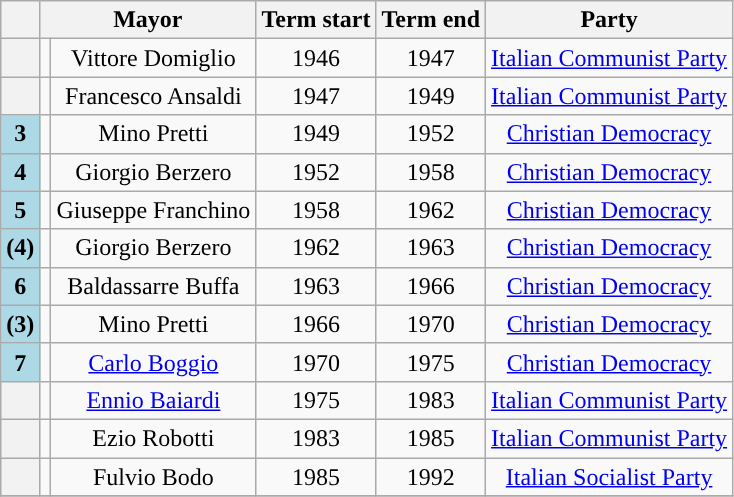<table class="wikitable" style="text-align: center;">
<tr>
<th class=unsortable> </th>
<th colspan=2>Mayor</th>
<th>Term start</th>
<th>Term end</th>
<th>Party</th>
</tr>
<tr>
<th rowspan=1 style="background:"></th>
<td></td>
<td>Vittore Domiglio</td>
<td align=center>1946</td>
<td align=center>1947</td>
<td><a href='#'>Italian Communist Party</a></td>
</tr>
<tr>
<th rowspan=1 style="background:"></th>
<td></td>
<td>Francesco Ansaldi</td>
<td align=center>1947</td>
<td align=center>1949</td>
<td><a href='#'>Italian Communist Party</a></td>
</tr>
<tr>
<th style="background:#ADD8E6;">3</th>
<td></td>
<td>Mino Pretti</td>
<td align=center>1949</td>
<td align=center>1952</td>
<td><a href='#'>Christian Democracy</a></td>
</tr>
<tr>
<th style="background:#ADD8E6;">4</th>
<td></td>
<td>Giorgio Berzero</td>
<td align=center>1952</td>
<td align=center>1958</td>
<td><a href='#'>Christian Democracy</a></td>
</tr>
<tr>
<th style="background:#ADD8E6;">5</th>
<td></td>
<td>Giuseppe Franchino</td>
<td align=center>1958</td>
<td align=center>1962</td>
<td><a href='#'>Christian Democracy</a></td>
</tr>
<tr>
<th style="background:#ADD8E6;">(4)</th>
<td></td>
<td>Giorgio Berzero</td>
<td align=center>1962</td>
<td align=center>1963</td>
<td><a href='#'>Christian Democracy</a></td>
</tr>
<tr>
<th style="background:#ADD8E6;">6</th>
<td></td>
<td>Baldassarre Buffa</td>
<td align=center>1963</td>
<td align=center>1966</td>
<td><a href='#'>Christian Democracy</a></td>
</tr>
<tr>
<th style="background:#ADD8E6;">(3)</th>
<td></td>
<td>Mino Pretti</td>
<td align=center>1966</td>
<td align=center>1970</td>
<td><a href='#'>Christian Democracy</a></td>
</tr>
<tr>
<th style="background:#ADD8E6;">7</th>
<td></td>
<td><a href='#'>Carlo Boggio</a></td>
<td align=center>1970</td>
<td align=center>1975</td>
<td><a href='#'>Christian Democracy</a></td>
</tr>
<tr>
<th rowspan=1 style="background:"></th>
<td></td>
<td><a href='#'>Ennio Baiardi</a></td>
<td align=center>1975</td>
<td align=center>1983</td>
<td><a href='#'>Italian Communist Party</a></td>
</tr>
<tr>
<th rowspan=1 style="background:"></th>
<td></td>
<td>Ezio Robotti</td>
<td align=center>1983</td>
<td align=center>1985</td>
<td><a href='#'>Italian Communist Party</a></td>
</tr>
<tr>
<th rowspan=1 style="background:"></th>
<td></td>
<td>Fulvio Bodo</td>
<td align=center>1985</td>
<td align=center>1992</td>
<td><a href='#'>Italian Socialist Party</a></td>
</tr>
<tr>
</tr>
</table>
